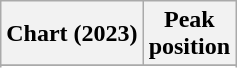<table class="wikitable sortable plainrowheaders" style="text-align:center;">
<tr>
<th scope="col">Chart (2023)</th>
<th scope="col">Peak<br>position</th>
</tr>
<tr>
</tr>
<tr>
</tr>
<tr>
</tr>
<tr>
</tr>
<tr>
</tr>
</table>
